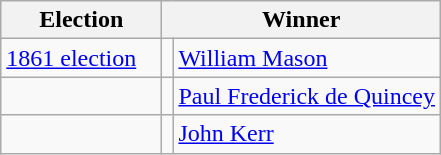<table class=wikitable>
<tr>
<th width=100>Election</th>
<th width=175 colspan=2>Winner</th>
</tr>
<tr>
<td><a href='#'>1861 election</a></td>
<td></td>
<td><a href='#'>William Mason</a></td>
</tr>
<tr>
<td></td>
<td></td>
<td><a href='#'>Paul Frederick de Quincey</a></td>
</tr>
<tr>
<td></td>
<td></td>
<td><a href='#'>John Kerr</a></td>
</tr>
</table>
